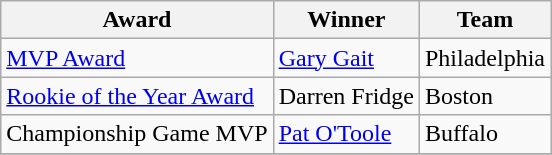<table class="wikitable">
<tr>
<th>Award</th>
<th>Winner</th>
<th>Team</th>
</tr>
<tr>
<td><a href='#'>MVP Award</a></td>
<td><a href='#'>Gary Gait</a></td>
<td>Philadelphia</td>
</tr>
<tr>
<td><a href='#'>Rookie of the Year Award</a></td>
<td>Darren Fridge</td>
<td>Boston</td>
</tr>
<tr>
<td>Championship Game MVP</td>
<td><a href='#'>Pat O'Toole</a></td>
<td>Buffalo</td>
</tr>
<tr>
</tr>
</table>
